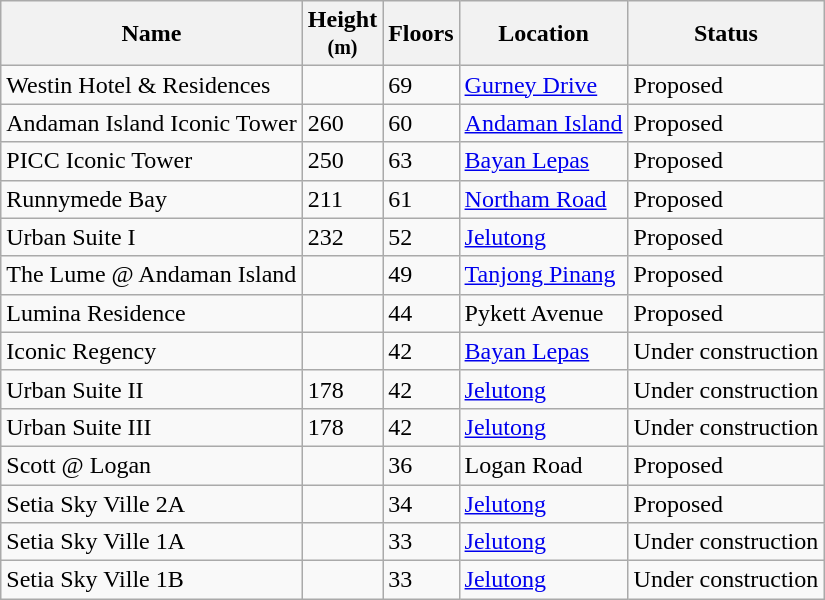<table class="wikitable sortable">
<tr>
<th>Name</th>
<th>Height<br><small>(m)</small></th>
<th>Floors</th>
<th class="unsortable">Location</th>
<th>Status</th>
</tr>
<tr>
<td>Westin Hotel & Residences</td>
<td></td>
<td>69</td>
<td><a href='#'>Gurney Drive</a></td>
<td>Proposed</td>
</tr>
<tr>
<td>Andaman Island Iconic Tower</td>
<td>260</td>
<td>60</td>
<td><a href='#'>Andaman Island</a></td>
<td>Proposed</td>
</tr>
<tr>
<td>PICC Iconic Tower</td>
<td>250</td>
<td>63</td>
<td><a href='#'>Bayan Lepas</a></td>
<td>Proposed</td>
</tr>
<tr>
<td>Runnymede Bay</td>
<td>211</td>
<td>61</td>
<td><a href='#'>Northam Road</a></td>
<td>Proposed</td>
</tr>
<tr>
<td>Urban Suite I</td>
<td>232</td>
<td>52</td>
<td><a href='#'>Jelutong</a></td>
<td>Proposed</td>
</tr>
<tr>
<td>The Lume @ Andaman Island</td>
<td></td>
<td>49</td>
<td><a href='#'>Tanjong Pinang</a></td>
<td>Proposed</td>
</tr>
<tr>
<td>Lumina Residence</td>
<td></td>
<td>44</td>
<td>Pykett Avenue</td>
<td>Proposed</td>
</tr>
<tr>
<td>Iconic Regency </td>
<td></td>
<td>42</td>
<td><a href='#'>Bayan Lepas</a></td>
<td>Under construction</td>
</tr>
<tr>
<td>Urban Suite II</td>
<td>178</td>
<td>42</td>
<td><a href='#'>Jelutong</a></td>
<td>Under construction</td>
</tr>
<tr>
<td>Urban Suite III</td>
<td>178</td>
<td>42</td>
<td><a href='#'>Jelutong</a></td>
<td>Under construction</td>
</tr>
<tr>
<td>Scott @ Logan</td>
<td></td>
<td>36</td>
<td>Logan Road</td>
<td>Proposed</td>
</tr>
<tr>
<td>Setia Sky Ville 2A</td>
<td></td>
<td>34</td>
<td><a href='#'>Jelutong</a></td>
<td>Proposed</td>
</tr>
<tr>
<td>Setia Sky Ville 1A</td>
<td></td>
<td>33</td>
<td><a href='#'>Jelutong</a></td>
<td>Under construction</td>
</tr>
<tr>
<td>Setia Sky Ville 1B</td>
<td></td>
<td>33</td>
<td><a href='#'>Jelutong</a></td>
<td>Under construction</td>
</tr>
</table>
